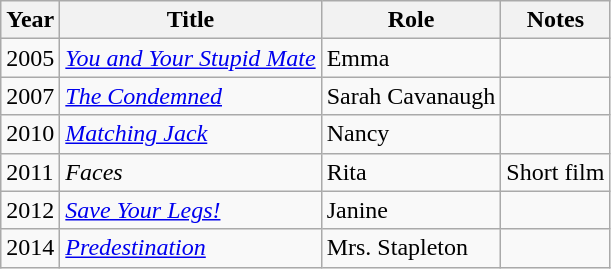<table class="wikitable plainrowheaders sortable">
<tr>
<th scope="col">Year</th>
<th scope="col">Title</th>
<th scope="col">Role</th>
<th class="unsortable">Notes</th>
</tr>
<tr>
<td>2005</td>
<td><em><a href='#'>You and Your Stupid Mate</a></em></td>
<td>Emma</td>
<td></td>
</tr>
<tr>
<td>2007</td>
<td><em><a href='#'>The Condemned</a></em></td>
<td>Sarah Cavanaugh</td>
<td></td>
</tr>
<tr>
<td>2010</td>
<td><em><a href='#'>Matching Jack</a></em></td>
<td>Nancy</td>
<td></td>
</tr>
<tr>
<td>2011</td>
<td><em>Faces</em></td>
<td>Rita</td>
<td>Short film</td>
</tr>
<tr>
<td>2012</td>
<td><em><a href='#'>Save Your Legs!</a></em></td>
<td>Janine</td>
<td></td>
</tr>
<tr>
<td>2014</td>
<td><em><a href='#'>Predestination</a></em></td>
<td>Mrs. Stapleton</td>
<td></td>
</tr>
</table>
